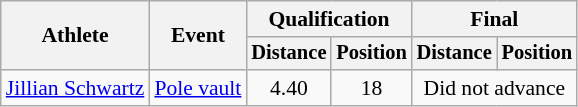<table class=wikitable style="font-size:90%">
<tr>
<th rowspan="2">Athlete</th>
<th rowspan="2">Event</th>
<th colspan="2">Qualification</th>
<th colspan="2">Final</th>
</tr>
<tr style="font-size:95%">
<th>Distance</th>
<th>Position</th>
<th>Distance</th>
<th>Position</th>
</tr>
<tr align=center>
<td align=left><a href='#'>Jillian Schwartz</a></td>
<td align=left><a href='#'>Pole vault</a></td>
<td>4.40</td>
<td>18</td>
<td colspan=2>Did not advance</td>
</tr>
</table>
